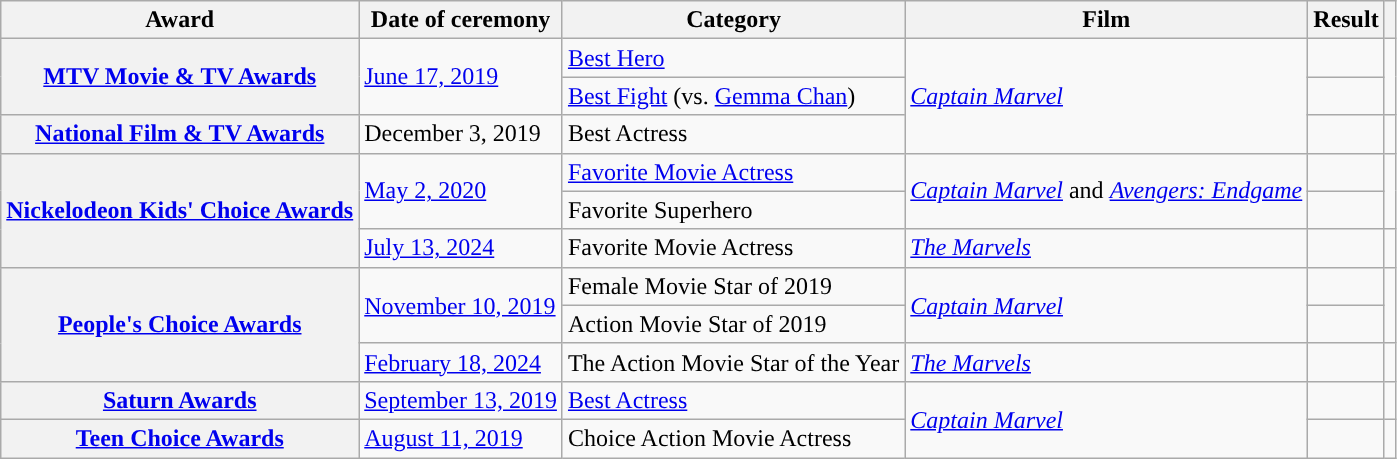<table class="wikitable sortable plainrowheaders col6center">
<tr>
<th scope="col">Award</th>
<th scope="col">Date of ceremony</th>
<th scope="col">Category</th>
<th scope="col">Film</th>
<th scope="col">Result</th>
<th scope="col" class="unsortable"></th>
</tr>
<tr>
<th scope="row" rowspan="2" style="text-align:center;"><a href='#'>MTV Movie & TV Awards</a></th>
<td rowspan="2"><a href='#'>June 17, 2019</a></td>
<td><a href='#'>Best Hero</a></td>
<td rowspan="3"><em><a href='#'>Captain Marvel</a></em></td>
<td></td>
<td style="text-align:center;" rowspan="2"></td>
</tr>
<tr>
<td><a href='#'>Best Fight</a> (vs. <a href='#'>Gemma Chan</a>)</td>
<td></td>
</tr>
<tr>
<th scope="row" style="text-align:center;"><a href='#'>National Film & TV Awards</a></th>
<td>December 3, 2019</td>
<td>Best Actress</td>
<td></td>
<td style="text-align:center;"></td>
</tr>
<tr>
<th scope="row" rowspan="3" style="text-align:center;"><a href='#'>Nickelodeon Kids' Choice Awards</a></th>
<td rowspan="2"><a href='#'>May 2, 2020</a></td>
<td><a href='#'>Favorite Movie Actress</a></td>
<td rowspan="2"><em><a href='#'>Captain Marvel</a></em> and <em><a href='#'>Avengers: Endgame</a></em></td>
<td></td>
<td scope="row" rowspan="2" style="text-align:center;"></td>
</tr>
<tr>
<td>Favorite Superhero</td>
<td></td>
</tr>
<tr>
<td><a href='#'>July 13, 2024</a></td>
<td>Favorite Movie Actress</td>
<td><em><a href='#'>The Marvels</a></em></td>
<td></td>
<td scope="row" style="text-align:center;"></td>
</tr>
<tr>
<th scope="row" rowspan="3" style="text-align:center;"><a href='#'>People's Choice Awards</a></th>
<td rowspan="2"><a href='#'>November 10, 2019</a></td>
<td>Female Movie Star of 2019</td>
<td rowspan="2"><em><a href='#'>Captain Marvel</a></em></td>
<td></td>
<td style="text-align:center;" rowspan="2"></td>
</tr>
<tr>
<td>Action Movie Star of 2019</td>
<td></td>
</tr>
<tr>
<td><a href='#'>February 18, 2024</a></td>
<td>The Action Movie Star of the Year</td>
<td><em><a href='#'>The Marvels</a></em></td>
<td></td>
<td style="text-align:center;"></td>
</tr>
<tr>
<th scope="row" style="text-align:center;"><a href='#'>Saturn Awards</a></th>
<td><a href='#'>September 13, 2019</a></td>
<td><a href='#'>Best Actress</a></td>
<td rowspan="2"><em><a href='#'>Captain Marvel</a></em></td>
<td></td>
<td style="text-align:center;"></td>
</tr>
<tr>
<th scope="row" style="text-align:center;"><a href='#'>Teen Choice Awards</a></th>
<td><a href='#'>August 11, 2019</a></td>
<td>Choice Action Movie Actress</td>
<td></td>
<td style="text-align:center;" rowspan="1"></td>
</tr>
</table>
